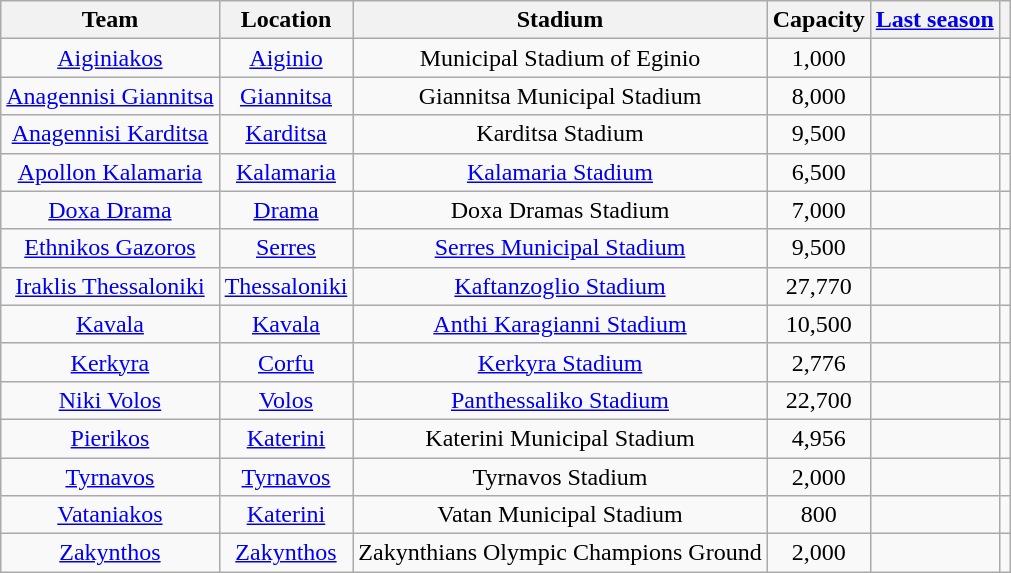<table class="wikitable sortable" style="text-align:center">
<tr>
<th>Team</th>
<th>Location</th>
<th>Stadium</th>
<th>Capacity</th>
<th><a href='#'>Last season</a></th>
<th class="unsortable"></th>
</tr>
<tr>
<td><a href='#'>Aiginiakos</a></td>
<td><a href='#'>Aiginio</a></td>
<td>Municipal Stadium of Eginio</td>
<td>1,000</td>
<td></td>
<td></td>
</tr>
<tr>
<td><a href='#'>Anagennisi Giannitsa</a></td>
<td><a href='#'>Giannitsa</a></td>
<td>Giannitsa Municipal Stadium</td>
<td>8,000</td>
<td></td>
<td></td>
</tr>
<tr>
<td><a href='#'>Anagennisi Karditsa</a></td>
<td><a href='#'>Karditsa</a></td>
<td>Karditsa Stadium</td>
<td>9,500</td>
<td></td>
<td></td>
</tr>
<tr>
<td><a href='#'>Apollon Kalamaria</a></td>
<td><a href='#'>Kalamaria</a></td>
<td><a href='#'>Kalamaria Stadium</a></td>
<td>6,500</td>
<td></td>
<td></td>
</tr>
<tr>
<td><a href='#'>Doxa Drama</a></td>
<td><a href='#'>Drama</a></td>
<td>Doxa Dramas Stadium</td>
<td>7,000</td>
<td></td>
<td></td>
</tr>
<tr>
<td><a href='#'>Ethnikos Gazoros</a></td>
<td><a href='#'>Serres</a></td>
<td><a href='#'>Serres Municipal Stadium</a></td>
<td>9,500</td>
<td></td>
<td></td>
</tr>
<tr>
<td><a href='#'>Iraklis Thessaloniki</a></td>
<td><a href='#'>Thessaloniki</a></td>
<td><a href='#'>Kaftanzoglio Stadium</a></td>
<td>27,770</td>
<td></td>
<td></td>
</tr>
<tr>
<td><a href='#'>Kavala</a></td>
<td><a href='#'>Kavala</a></td>
<td><a href='#'>Anthi Karagianni Stadium</a></td>
<td>10,500</td>
<td></td>
<td></td>
</tr>
<tr>
<td><a href='#'>Kerkyra</a></td>
<td><a href='#'>Corfu</a></td>
<td><a href='#'>Kerkyra Stadium</a></td>
<td>2,776</td>
<td></td>
<td></td>
</tr>
<tr>
<td><a href='#'>Niki Volos</a></td>
<td><a href='#'>Volos</a></td>
<td><a href='#'>Panthessaliko Stadium</a></td>
<td>22,700</td>
<td></td>
<td></td>
</tr>
<tr>
<td><a href='#'>Pierikos</a></td>
<td><a href='#'>Katerini</a></td>
<td>Katerini Municipal Stadium</td>
<td>4,956</td>
<td></td>
<td></td>
</tr>
<tr>
<td><a href='#'>Tyrnavos</a></td>
<td><a href='#'>Tyrnavos</a></td>
<td>Tyrnavos Stadium</td>
<td>2,000</td>
<td></td>
<td></td>
</tr>
<tr>
<td><a href='#'>Vataniakos</a></td>
<td><a href='#'>Katerini</a></td>
<td>Vatan Municipal Stadium</td>
<td>800</td>
<td></td>
<td></td>
</tr>
<tr>
<td><a href='#'>Zakynthos</a></td>
<td><a href='#'>Zakynthos</a></td>
<td>Zakynthians Olympic Champions Ground</td>
<td>2,000</td>
<td></td>
<td></td>
</tr>
</table>
